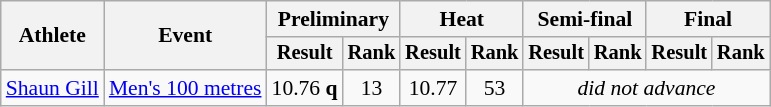<table class=wikitable style=font-size:90%>
<tr>
<th rowspan=2>Athlete</th>
<th rowspan=2>Event</th>
<th colspan=2>Preliminary</th>
<th colspan=2>Heat</th>
<th colspan=2>Semi-final</th>
<th colspan=2>Final</th>
</tr>
<tr style=font-size:95%>
<th>Result</th>
<th>Rank</th>
<th>Result</th>
<th>Rank</th>
<th>Result</th>
<th>Rank</th>
<th>Result</th>
<th>Rank</th>
</tr>
<tr align=center>
<td align=left><a href='#'>Shaun Gill</a></td>
<td align=left><a href='#'>Men's 100 metres</a></td>
<td>10.76 <strong>q</strong></td>
<td>13</td>
<td>10.77</td>
<td>53</td>
<td colspan="4"><em>did not advance</em></td>
</tr>
</table>
